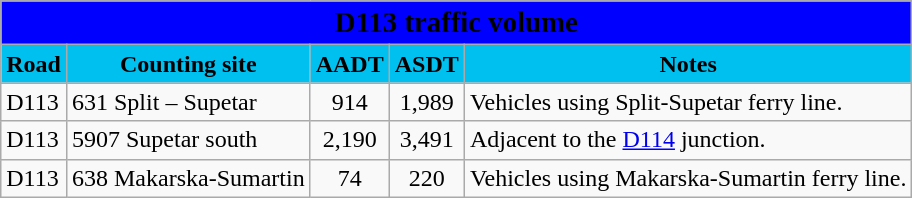<table class="wikitable">
<tr>
<td colspan=5 bgcolor=blue align=center style=margin-top:15><span><big><strong>D113 traffic volume</strong></big></span></td>
</tr>
<tr>
<td align=center bgcolor=00c0f0><strong>Road</strong></td>
<td align=center bgcolor=00c0f0><strong>Counting site</strong></td>
<td align=center bgcolor=00c0f0><strong>AADT</strong></td>
<td align=center bgcolor=00c0f0><strong>ASDT</strong></td>
<td align=center bgcolor=00c0f0><strong>Notes</strong></td>
</tr>
<tr>
<td> D113</td>
<td>631 Split – Supetar</td>
<td align=center>914</td>
<td align=center>1,989</td>
<td>Vehicles using Split-Supetar ferry line.</td>
</tr>
<tr>
<td> D113</td>
<td>5907 Supetar south</td>
<td align=center>2,190</td>
<td align=center>3,491</td>
<td>Adjacent to the <a href='#'>D114</a> junction.</td>
</tr>
<tr>
<td> D113</td>
<td>638 Makarska-Sumartin</td>
<td align=center>74</td>
<td align=center>220</td>
<td>Vehicles using Makarska-Sumartin ferry line.</td>
</tr>
</table>
